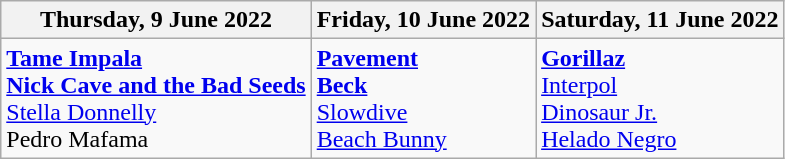<table class="wikitable">
<tr>
<th>Thursday, 9 June 2022</th>
<th>Friday, 10 June 2022</th>
<th>Saturday, 11 June 2022</th>
</tr>
<tr valign="top">
<td><strong><a href='#'>Tame Impala</a></strong><br><strong><a href='#'>Nick Cave and the Bad Seeds</a></strong><br><a href='#'>Stella Donnelly</a><br>Pedro Mafama</td>
<td><strong><a href='#'>Pavement</a></strong><br><strong><a href='#'>Beck</a></strong><br><a href='#'>Slowdive</a><br><a href='#'>Beach Bunny</a></td>
<td><strong><a href='#'>Gorillaz</a></strong><br><a href='#'>Interpol</a><br><a href='#'>Dinosaur Jr.</a><br><a href='#'>Helado Negro</a></td>
</tr>
</table>
